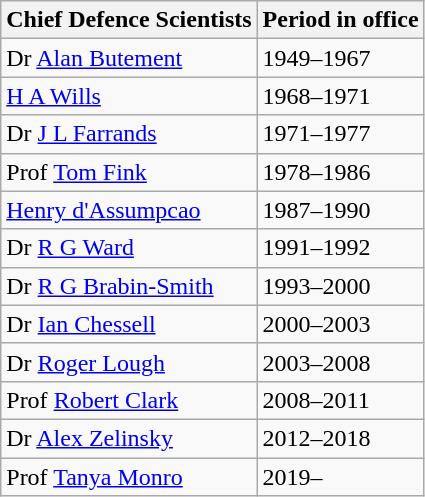<table class="wikitable">
<tr>
<th>Chief Defence Scientists</th>
<th>Period in office</th>
</tr>
<tr>
<td>Dr <a href='#'>Alan Butement</a></td>
<td>1949–1967</td>
</tr>
<tr>
<td><a href='#'>H A Wills</a></td>
<td>1968–1971</td>
</tr>
<tr>
<td>Dr <a href='#'>J L Farrands</a></td>
<td>1971–1977</td>
</tr>
<tr>
<td>Prof <a href='#'>Tom Fink</a></td>
<td>1978–1986</td>
</tr>
<tr>
<td><a href='#'>Henry d'Assumpcao</a></td>
<td>1987–1990</td>
</tr>
<tr>
<td>Dr <a href='#'>R G Ward</a></td>
<td>1991–1992</td>
</tr>
<tr>
<td>Dr <a href='#'>R G Brabin-Smith</a></td>
<td>1993–2000</td>
</tr>
<tr>
<td>Dr <a href='#'>Ian Chessell</a></td>
<td>2000–2003</td>
</tr>
<tr>
<td>Dr <a href='#'>Roger Lough</a></td>
<td>2003–2008</td>
</tr>
<tr>
<td>Prof <a href='#'>Robert Clark</a></td>
<td>2008–2011</td>
</tr>
<tr>
<td>Dr <a href='#'>Alex Zelinsky</a></td>
<td>2012–2018</td>
</tr>
<tr>
<td>Prof <a href='#'>Tanya Monro</a></td>
<td>2019–</td>
</tr>
</table>
